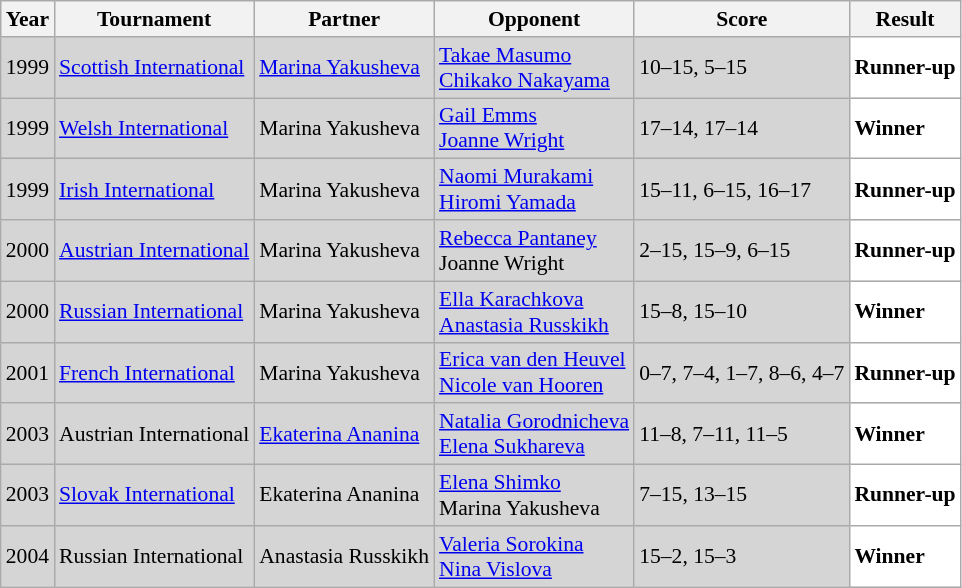<table class="sortable wikitable" style="font-size: 90%">
<tr>
<th>Year</th>
<th>Tournament</th>
<th>Partner</th>
<th>Opponent</th>
<th>Score</th>
<th>Result</th>
</tr>
<tr style="background:#D5D5D5">
<td align="center">1999</td>
<td align="left"><a href='#'>Scottish International</a></td>
<td align="left"> <a href='#'>Marina Yakusheva</a></td>
<td align="left"> <a href='#'>Takae Masumo</a><br> <a href='#'>Chikako Nakayama</a></td>
<td align="left">10–15, 5–15</td>
<td style="text-align:left; background:white"> <strong>Runner-up</strong></td>
</tr>
<tr style="background:#D5D5D5">
<td align="center">1999</td>
<td align="left"><a href='#'>Welsh International</a></td>
<td align="left"> Marina Yakusheva</td>
<td align="left"> <a href='#'>Gail Emms</a><br> <a href='#'>Joanne Wright</a></td>
<td align="left">17–14, 17–14</td>
<td style="text-align:left; background:white"> <strong>Winner</strong></td>
</tr>
<tr style="background:#D5D5D5">
<td align="center">1999</td>
<td align="left"><a href='#'>Irish International</a></td>
<td align="left"> Marina Yakusheva</td>
<td align="left"> <a href='#'>Naomi Murakami</a><br> <a href='#'>Hiromi Yamada</a></td>
<td align="left">15–11, 6–15, 16–17</td>
<td style="text-align:left; background:white"> <strong>Runner-up</strong></td>
</tr>
<tr style="background:#D5D5D5">
<td align="center">2000</td>
<td align="left"><a href='#'>Austrian International</a></td>
<td align="left"> Marina Yakusheva</td>
<td align="left"> <a href='#'>Rebecca Pantaney</a><br> Joanne Wright</td>
<td align="left">2–15, 15–9, 6–15</td>
<td style="text-align:left; background:white"> <strong>Runner-up</strong></td>
</tr>
<tr style="background:#D5D5D5">
<td align="center">2000</td>
<td align="left"><a href='#'>Russian International</a></td>
<td align="left"> Marina Yakusheva</td>
<td align="left"> <a href='#'>Ella Karachkova</a><br> <a href='#'>Anastasia Russkikh</a></td>
<td align="left">15–8, 15–10</td>
<td style="text-align:left; background:white"> <strong>Winner</strong></td>
</tr>
<tr style="background:#D5D5D5">
<td align="center">2001</td>
<td align="left"><a href='#'>French International</a></td>
<td align="left"> Marina Yakusheva</td>
<td align="left"> <a href='#'>Erica van den Heuvel</a><br> <a href='#'>Nicole van Hooren</a></td>
<td align="left">0–7, 7–4, 1–7, 8–6, 4–7</td>
<td style="text-align:left; background:white"> <strong>Runner-up</strong></td>
</tr>
<tr style="background:#D5D5D5">
<td align="center">2003</td>
<td align="left">Austrian International</td>
<td align="left"> <a href='#'>Ekaterina Ananina</a></td>
<td align="left"> <a href='#'>Natalia Gorodnicheva</a><br> <a href='#'>Elena Sukhareva</a></td>
<td align="left">11–8, 7–11, 11–5</td>
<td style="text-align:left; background:white"> <strong>Winner</strong></td>
</tr>
<tr style="background:#D5D5D5">
<td align="center">2003</td>
<td align="left"><a href='#'>Slovak International</a></td>
<td align="left"> Ekaterina Ananina</td>
<td align="left"> <a href='#'>Elena Shimko</a><br> Marina Yakusheva</td>
<td align="left">7–15, 13–15</td>
<td style="text-align:left; background:white"> <strong>Runner-up</strong></td>
</tr>
<tr style="background:#D5D5D5">
<td align="center">2004</td>
<td align="left">Russian International</td>
<td align="left"> Anastasia Russkikh</td>
<td align="left"> <a href='#'>Valeria Sorokina</a><br> <a href='#'>Nina Vislova</a></td>
<td align="left">15–2, 15–3</td>
<td style="text-align:left; background:white"> <strong>Winner</strong></td>
</tr>
</table>
